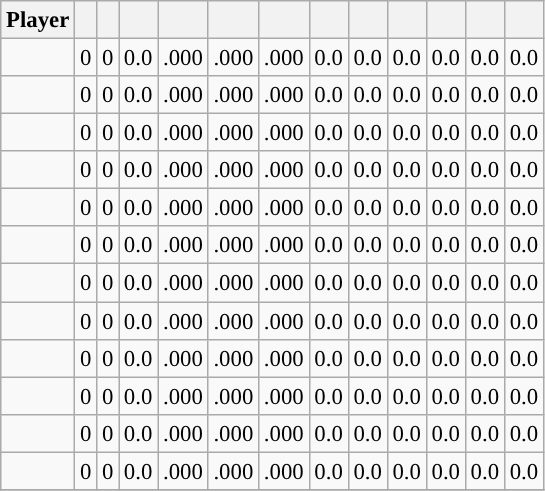<table class="wikitable sortable" style="font-size:95%; text-align:right">
<tr>
<th>Player</th>
<th></th>
<th></th>
<th></th>
<th></th>
<th></th>
<th></th>
<th></th>
<th></th>
<th></th>
<th></th>
<th></th>
<th></th>
</tr>
<tr>
<td><strong></strong></td>
<td>0</td>
<td>0</td>
<td>0.0</td>
<td>.000</td>
<td>.000</td>
<td>.000</td>
<td>0.0</td>
<td>0.0</td>
<td>0.0</td>
<td>0.0</td>
<td>0.0</td>
<td>0.0</td>
</tr>
<tr>
<td><strong></strong></td>
<td>0</td>
<td>0</td>
<td>0.0</td>
<td>.000</td>
<td>.000</td>
<td>.000</td>
<td>0.0</td>
<td>0.0</td>
<td>0.0</td>
<td>0.0</td>
<td>0.0</td>
<td>0.0</td>
</tr>
<tr>
<td><strong></strong></td>
<td>0</td>
<td>0</td>
<td>0.0</td>
<td>.000</td>
<td>.000</td>
<td>.000</td>
<td>0.0</td>
<td>0.0</td>
<td>0.0</td>
<td>0.0</td>
<td>0.0</td>
<td>0.0</td>
</tr>
<tr>
<td><strong></strong></td>
<td>0</td>
<td>0</td>
<td>0.0</td>
<td>.000</td>
<td>.000</td>
<td>.000</td>
<td>0.0</td>
<td>0.0</td>
<td>0.0</td>
<td>0.0</td>
<td>0.0</td>
<td>0.0</td>
</tr>
<tr>
<td><strong></strong></td>
<td>0</td>
<td>0</td>
<td>0.0</td>
<td>.000</td>
<td>.000</td>
<td>.000</td>
<td>0.0</td>
<td>0.0</td>
<td>0.0</td>
<td>0.0</td>
<td>0.0</td>
<td>0.0</td>
</tr>
<tr>
<td><strong></strong></td>
<td>0</td>
<td>0</td>
<td>0.0</td>
<td>.000</td>
<td>.000</td>
<td>.000</td>
<td>0.0</td>
<td>0.0</td>
<td>0.0</td>
<td>0.0</td>
<td>0.0</td>
<td>0.0</td>
</tr>
<tr>
<td><strong></strong></td>
<td>0</td>
<td>0</td>
<td>0.0</td>
<td>.000</td>
<td>.000</td>
<td>.000</td>
<td>0.0</td>
<td>0.0</td>
<td>0.0</td>
<td>0.0</td>
<td>0.0</td>
<td>0.0</td>
</tr>
<tr>
<td><strong></strong></td>
<td>0</td>
<td>0</td>
<td>0.0</td>
<td>.000</td>
<td>.000</td>
<td>.000</td>
<td>0.0</td>
<td>0.0</td>
<td>0.0</td>
<td>0.0</td>
<td>0.0</td>
<td>0.0</td>
</tr>
<tr>
<td><strong></strong></td>
<td>0</td>
<td>0</td>
<td>0.0</td>
<td>.000</td>
<td>.000</td>
<td>.000</td>
<td>0.0</td>
<td>0.0</td>
<td>0.0</td>
<td>0.0</td>
<td>0.0</td>
<td>0.0</td>
</tr>
<tr>
<td><strong></strong></td>
<td>0</td>
<td>0</td>
<td>0.0</td>
<td>.000</td>
<td>.000</td>
<td>.000</td>
<td>0.0</td>
<td>0.0</td>
<td>0.0</td>
<td>0.0</td>
<td>0.0</td>
<td>0.0</td>
</tr>
<tr>
<td><strong></strong></td>
<td>0</td>
<td>0</td>
<td>0.0</td>
<td>.000</td>
<td>.000</td>
<td>.000</td>
<td>0.0</td>
<td>0.0</td>
<td>0.0</td>
<td>0.0</td>
<td>0.0</td>
<td>0.0</td>
</tr>
<tr>
<td><strong></strong></td>
<td>0</td>
<td>0</td>
<td>0.0</td>
<td>.000</td>
<td>.000</td>
<td>.000</td>
<td>0.0</td>
<td>0.0</td>
<td>0.0</td>
<td>0.0</td>
<td>0.0</td>
<td>0.0</td>
</tr>
<tr>
</tr>
</table>
